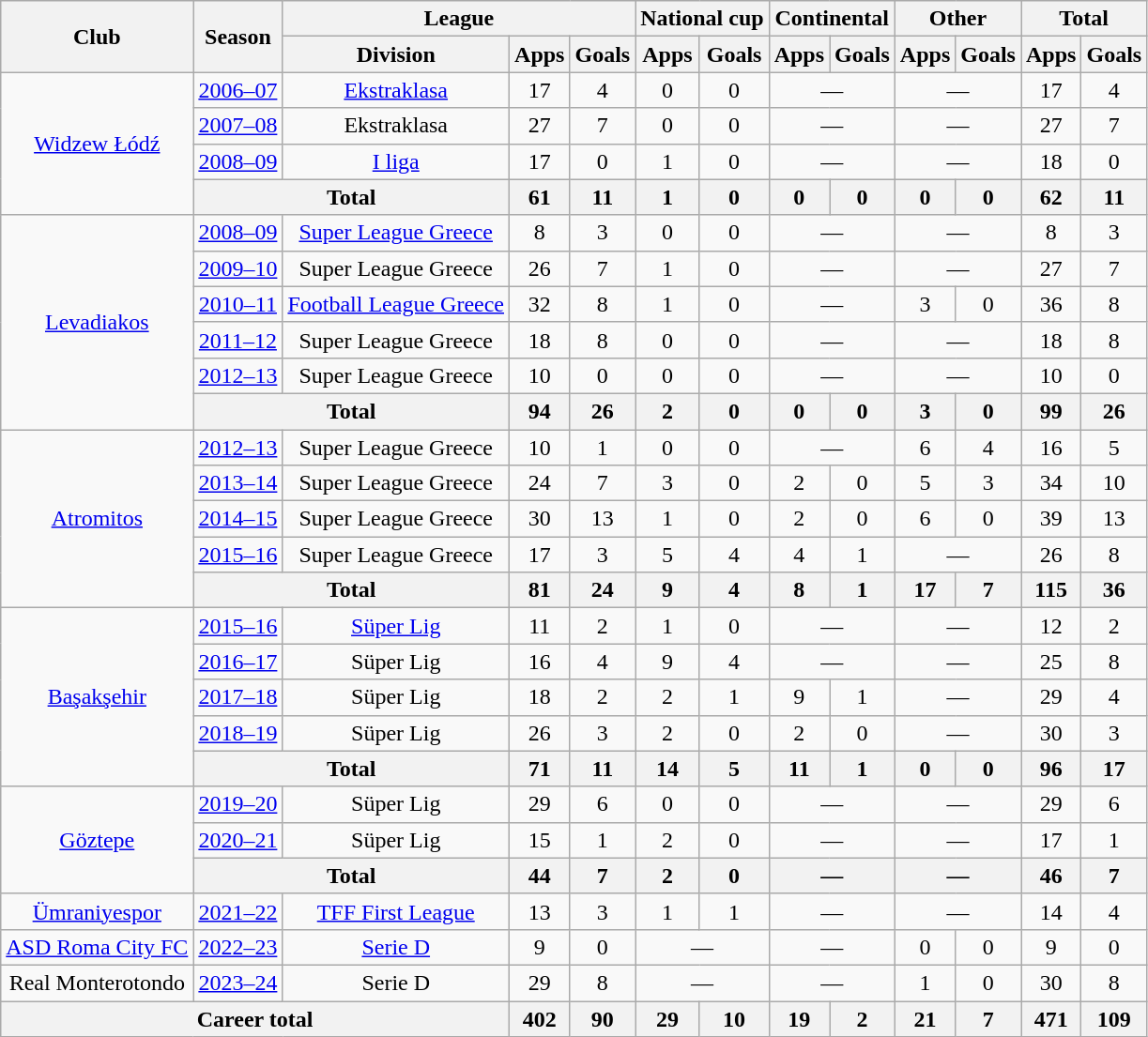<table class="wikitable" style="text-align: center;">
<tr>
<th rowspan="2">Club</th>
<th rowspan="2">Season</th>
<th colspan="3">League</th>
<th colspan="2">National cup</th>
<th colspan="2">Continental</th>
<th colspan="2">Other</th>
<th colspan="2">Total</th>
</tr>
<tr>
<th>Division</th>
<th>Apps</th>
<th>Goals</th>
<th>Apps</th>
<th>Goals</th>
<th>Apps</th>
<th>Goals</th>
<th>Apps</th>
<th>Goals</th>
<th>Apps</th>
<th>Goals</th>
</tr>
<tr>
<td rowspan="4"><a href='#'>Widzew Łódź</a></td>
<td><a href='#'>2006–07</a></td>
<td><a href='#'>Ekstraklasa</a></td>
<td>17</td>
<td>4</td>
<td>0</td>
<td>0</td>
<td colspan="2">—</td>
<td colspan="2">—</td>
<td>17</td>
<td>4</td>
</tr>
<tr>
<td><a href='#'>2007–08</a></td>
<td>Ekstraklasa</td>
<td>27</td>
<td>7</td>
<td>0</td>
<td>0</td>
<td colspan="2">—</td>
<td colspan="2">—</td>
<td>27</td>
<td>7</td>
</tr>
<tr>
<td><a href='#'>2008–09</a></td>
<td><a href='#'>I liga</a></td>
<td>17</td>
<td>0</td>
<td>1</td>
<td>0</td>
<td colspan="2">—</td>
<td colspan="2">—</td>
<td>18</td>
<td>0</td>
</tr>
<tr>
<th colspan="2">Total</th>
<th>61</th>
<th>11</th>
<th>1</th>
<th>0</th>
<th>0</th>
<th>0</th>
<th>0</th>
<th>0</th>
<th>62</th>
<th>11</th>
</tr>
<tr>
<td rowspan="6"><a href='#'>Levadiakos</a></td>
<td><a href='#'>2008–09</a></td>
<td><a href='#'>Super League Greece</a></td>
<td>8</td>
<td>3</td>
<td>0</td>
<td>0</td>
<td colspan="2">—</td>
<td colspan="2">—</td>
<td>8</td>
<td>3</td>
</tr>
<tr>
<td><a href='#'>2009–10</a></td>
<td>Super League Greece</td>
<td>26</td>
<td>7</td>
<td>1</td>
<td>0</td>
<td colspan="2">—</td>
<td colspan="2">—</td>
<td>27</td>
<td>7</td>
</tr>
<tr>
<td><a href='#'>2010–11</a></td>
<td><a href='#'>Football League Greece</a></td>
<td>32</td>
<td>8</td>
<td>1</td>
<td>0</td>
<td colspan="2">—</td>
<td>3</td>
<td>0</td>
<td>36</td>
<td>8</td>
</tr>
<tr>
<td><a href='#'>2011–12</a></td>
<td>Super League Greece</td>
<td>18</td>
<td>8</td>
<td>0</td>
<td>0</td>
<td colspan="2">—</td>
<td colspan="2">—</td>
<td>18</td>
<td>8</td>
</tr>
<tr>
<td><a href='#'>2012–13</a></td>
<td>Super League Greece</td>
<td>10</td>
<td>0</td>
<td>0</td>
<td>0</td>
<td colspan="2">—</td>
<td colspan="2">—</td>
<td>10</td>
<td>0</td>
</tr>
<tr>
<th colspan="2">Total</th>
<th>94</th>
<th>26</th>
<th>2</th>
<th>0</th>
<th>0</th>
<th>0</th>
<th>3</th>
<th>0</th>
<th>99</th>
<th>26</th>
</tr>
<tr>
<td rowspan="5"><a href='#'>Atromitos</a></td>
<td><a href='#'>2012–13</a></td>
<td>Super League Greece</td>
<td>10</td>
<td>1</td>
<td>0</td>
<td>0</td>
<td colspan="2">—</td>
<td>6</td>
<td>4</td>
<td>16</td>
<td>5</td>
</tr>
<tr>
<td><a href='#'>2013–14</a></td>
<td>Super League Greece</td>
<td>24</td>
<td>7</td>
<td>3</td>
<td>0</td>
<td>2</td>
<td>0</td>
<td>5</td>
<td>3</td>
<td>34</td>
<td>10</td>
</tr>
<tr>
<td><a href='#'>2014–15</a></td>
<td>Super League Greece</td>
<td>30</td>
<td>13</td>
<td>1</td>
<td>0</td>
<td>2</td>
<td>0</td>
<td>6</td>
<td>0</td>
<td>39</td>
<td>13</td>
</tr>
<tr>
<td><a href='#'>2015–16</a></td>
<td>Super League Greece</td>
<td>17</td>
<td>3</td>
<td>5</td>
<td>4</td>
<td>4</td>
<td>1</td>
<td colspan="2">—</td>
<td>26</td>
<td>8</td>
</tr>
<tr>
<th colspan="2">Total</th>
<th>81</th>
<th>24</th>
<th>9</th>
<th>4</th>
<th>8</th>
<th>1</th>
<th>17</th>
<th>7</th>
<th>115</th>
<th>36</th>
</tr>
<tr>
<td rowspan="5"><a href='#'>Başakşehir</a></td>
<td><a href='#'>2015–16</a></td>
<td><a href='#'>Süper Lig</a></td>
<td>11</td>
<td>2</td>
<td>1</td>
<td>0</td>
<td colspan="2">—</td>
<td colspan="2">—</td>
<td>12</td>
<td>2</td>
</tr>
<tr>
<td><a href='#'>2016–17</a></td>
<td>Süper Lig</td>
<td>16</td>
<td>4</td>
<td>9</td>
<td>4</td>
<td colspan="2">—</td>
<td colspan="2">—</td>
<td>25</td>
<td>8</td>
</tr>
<tr>
<td><a href='#'>2017–18</a></td>
<td>Süper Lig</td>
<td>18</td>
<td>2</td>
<td>2</td>
<td>1</td>
<td>9</td>
<td>1</td>
<td colspan="2">—</td>
<td>29</td>
<td>4</td>
</tr>
<tr>
<td><a href='#'>2018–19</a></td>
<td>Süper Lig</td>
<td>26</td>
<td>3</td>
<td>2</td>
<td>0</td>
<td>2</td>
<td>0</td>
<td colspan=2>—</td>
<td>30</td>
<td>3</td>
</tr>
<tr>
<th colspan="2">Total</th>
<th>71</th>
<th>11</th>
<th>14</th>
<th>5</th>
<th>11</th>
<th>1</th>
<th>0</th>
<th>0</th>
<th>96</th>
<th>17</th>
</tr>
<tr>
<td rowspan="3"><a href='#'>Göztepe</a></td>
<td><a href='#'>2019–20</a></td>
<td>Süper Lig</td>
<td>29</td>
<td>6</td>
<td>0</td>
<td>0</td>
<td colspan="2">—</td>
<td colspan="2">—</td>
<td>29</td>
<td>6</td>
</tr>
<tr>
<td><a href='#'>2020–21</a></td>
<td>Süper Lig</td>
<td>15</td>
<td>1</td>
<td>2</td>
<td>0</td>
<td colspan="2">—</td>
<td colspan="2">—</td>
<td>17</td>
<td>1</td>
</tr>
<tr>
<th colspan="2">Total</th>
<th>44</th>
<th>7</th>
<th>2</th>
<th>0</th>
<th colspan="2">—</th>
<th colspan="2">—</th>
<th>46</th>
<th>7</th>
</tr>
<tr>
<td><a href='#'>Ümraniyespor</a></td>
<td><a href='#'>2021–22</a></td>
<td><a href='#'>TFF First League</a></td>
<td>13</td>
<td>3</td>
<td>1</td>
<td>1</td>
<td colspan="2">—</td>
<td colspan="2">—</td>
<td>14</td>
<td>4</td>
</tr>
<tr>
<td><a href='#'>ASD Roma City FC</a></td>
<td><a href='#'>2022–23</a></td>
<td><a href='#'>Serie D</a></td>
<td>9</td>
<td>0</td>
<td colspan="2">—</td>
<td colspan="2">—</td>
<td>0</td>
<td>0</td>
<td>9</td>
<td>0</td>
</tr>
<tr>
<td>Real Monterotondo</td>
<td><a href='#'>2023–24</a></td>
<td>Serie D</td>
<td>29</td>
<td>8</td>
<td colspan="2">—</td>
<td colspan="2">—</td>
<td>1</td>
<td>0</td>
<td>30</td>
<td>8</td>
</tr>
<tr>
<th colspan="3">Career total</th>
<th>402</th>
<th>90</th>
<th>29</th>
<th>10</th>
<th>19</th>
<th>2</th>
<th>21</th>
<th>7</th>
<th>471</th>
<th>109</th>
</tr>
</table>
